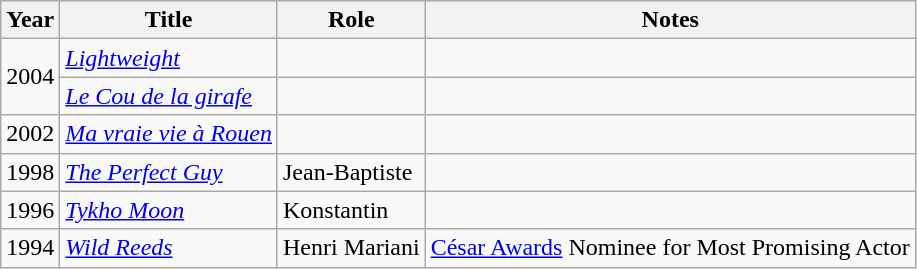<table class="wikitable sortable">
<tr>
<th>Year</th>
<th>Title</th>
<th>Role</th>
<th class="unsortable">Notes</th>
</tr>
<tr>
<td rowspan="2">2004</td>
<td><em><a href='#'>Lightweight</a></em></td>
<td></td>
<td></td>
</tr>
<tr>
<td><em><a href='#'>Le Cou de la girafe</a></em></td>
<td></td>
<td></td>
</tr>
<tr>
<td>2002</td>
<td><em><a href='#'>Ma vraie vie à Rouen</a></em></td>
<td></td>
<td></td>
</tr>
<tr>
<td>1998</td>
<td><em><a href='#'>The Perfect Guy</a></em></td>
<td>Jean-Baptiste</td>
<td></td>
</tr>
<tr>
<td>1996</td>
<td><em><a href='#'>Tykho Moon</a></em></td>
<td>Konstantin</td>
<td></td>
</tr>
<tr>
<td>1994</td>
<td><em><a href='#'>Wild Reeds</a></em></td>
<td>Henri Mariani</td>
<td><a href='#'>César Awards</a> Nominee for Most Promising Actor</td>
</tr>
</table>
